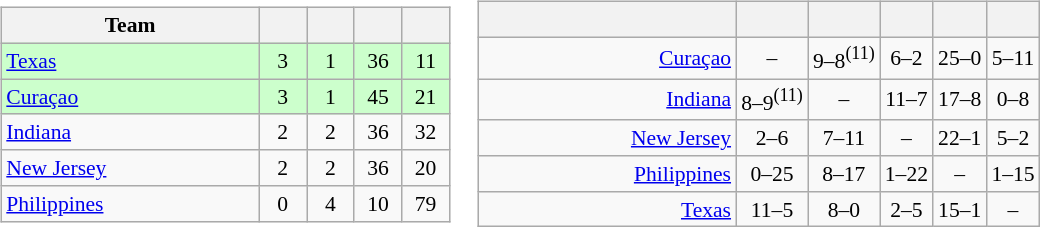<table>
<tr>
<td><br><table class="wikitable" style="text-align: center; font-size: 90%;">
<tr>
<th width=165>Team</th>
<th width=25></th>
<th width=25></th>
<th width=25></th>
<th width=25></th>
</tr>
<tr bgcolor="#ccffcc">
<td align="left"> <a href='#'>Texas</a></td>
<td>3</td>
<td>1</td>
<td>36</td>
<td>11</td>
</tr>
<tr bgcolor="#ccffcc">
<td align="left"> <a href='#'>Curaçao</a></td>
<td>3</td>
<td>1</td>
<td>45</td>
<td>21</td>
</tr>
<tr>
<td align="left"> <a href='#'>Indiana</a></td>
<td>2</td>
<td>2</td>
<td>36</td>
<td>32</td>
</tr>
<tr>
<td align="left"> <a href='#'>New Jersey</a></td>
<td>2</td>
<td>2</td>
<td>36</td>
<td>20</td>
</tr>
<tr>
<td align="left"> <a href='#'>Philippines</a></td>
<td>0</td>
<td>4</td>
<td>10</td>
<td>79</td>
</tr>
</table>
</td>
<td><br><table class="wikitable" style="text-align:center; font-size:90%;">
<tr>
<th width=165> </th>
<th></th>
<th></th>
<th></th>
<th></th>
<th></th>
</tr>
<tr>
<td style="text-align:right;"><a href='#'>Curaçao</a> </td>
<td>–</td>
<td>9–8<sup>(11)</sup></td>
<td>6–2</td>
<td>25–0</td>
<td>5–11</td>
</tr>
<tr>
<td style="text-align:right;"><a href='#'>Indiana</a> </td>
<td>8–9<sup>(11)</sup></td>
<td>–</td>
<td>11–7</td>
<td>17–8</td>
<td>0–8</td>
</tr>
<tr>
<td style="text-align:right;"><a href='#'>New Jersey</a> </td>
<td>2–6</td>
<td>7–11</td>
<td>–</td>
<td>22–1</td>
<td>5–2</td>
</tr>
<tr>
<td style="text-align:right;"><a href='#'>Philippines</a> </td>
<td>0–25</td>
<td>8–17</td>
<td>1–22</td>
<td>–</td>
<td>1–15</td>
</tr>
<tr>
<td style="text-align:right;"><a href='#'>Texas</a> </td>
<td>11–5</td>
<td>8–0</td>
<td>2–5</td>
<td>15–1</td>
<td>–</td>
</tr>
</table>
</td>
</tr>
</table>
